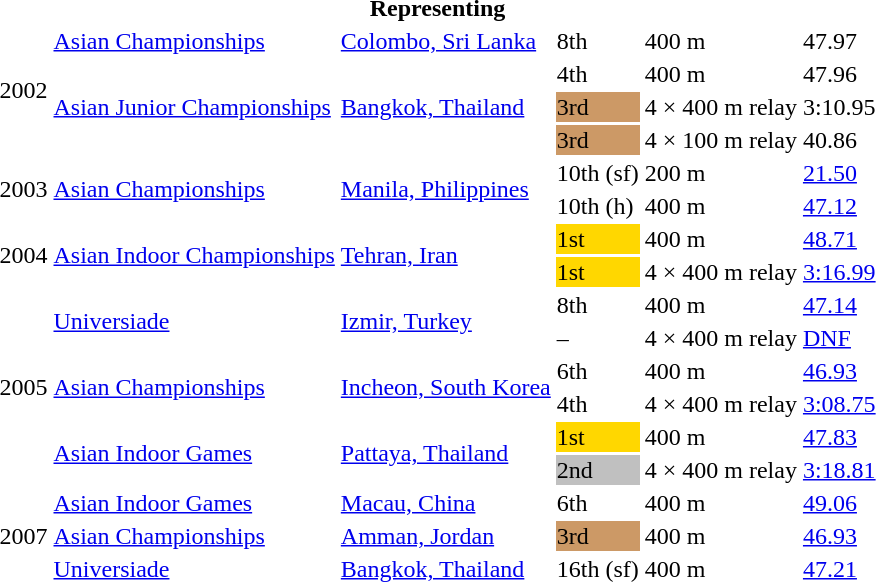<table>
<tr>
<th colspan="6">Representing </th>
</tr>
<tr>
<td rowspan=4>2002</td>
<td><a href='#'>Asian Championships</a></td>
<td><a href='#'>Colombo, Sri Lanka</a></td>
<td>8th</td>
<td>400 m</td>
<td>47.97</td>
</tr>
<tr>
<td rowspan=3><a href='#'>Asian Junior Championships</a></td>
<td rowspan=3><a href='#'>Bangkok, Thailand</a></td>
<td>4th</td>
<td>400 m</td>
<td>47.96</td>
</tr>
<tr>
<td bgcolor=cc9966>3rd</td>
<td>4 × 400 m relay</td>
<td>3:10.95</td>
</tr>
<tr>
<td bgcolor=cc9966>3rd</td>
<td>4 × 100 m relay</td>
<td>40.86</td>
</tr>
<tr>
<td rowspan=2>2003</td>
<td rowspan=2><a href='#'>Asian Championships</a></td>
<td rowspan=2><a href='#'>Manila, Philippines</a></td>
<td>10th (sf)</td>
<td>200 m</td>
<td><a href='#'>21.50</a></td>
</tr>
<tr>
<td>10th (h)</td>
<td>400 m</td>
<td><a href='#'>47.12</a></td>
</tr>
<tr>
<td rowspan=2>2004</td>
<td rowspan=2><a href='#'>Asian Indoor Championships</a></td>
<td rowspan=2><a href='#'>Tehran, Iran</a></td>
<td bgcolor=gold>1st</td>
<td>400 m</td>
<td><a href='#'>48.71</a></td>
</tr>
<tr>
<td bgcolor=gold>1st</td>
<td>4 × 400 m relay</td>
<td><a href='#'>3:16.99</a></td>
</tr>
<tr>
<td rowspan=6>2005</td>
<td rowspan=2><a href='#'>Universiade</a></td>
<td rowspan=2><a href='#'>Izmir, Turkey</a></td>
<td>8th</td>
<td>400 m</td>
<td><a href='#'>47.14</a></td>
</tr>
<tr>
<td>–</td>
<td>4 × 400 m relay</td>
<td><a href='#'>DNF</a></td>
</tr>
<tr>
<td rowspan=2><a href='#'>Asian Championships</a></td>
<td rowspan=2><a href='#'>Incheon, South Korea</a></td>
<td>6th</td>
<td>400 m</td>
<td><a href='#'>46.93</a></td>
</tr>
<tr>
<td>4th</td>
<td>4 × 400 m relay</td>
<td><a href='#'>3:08.75</a></td>
</tr>
<tr>
<td rowspan=2><a href='#'>Asian Indoor Games</a></td>
<td rowspan=2><a href='#'>Pattaya, Thailand</a></td>
<td bgcolor=gold>1st</td>
<td>400 m</td>
<td><a href='#'>47.83</a></td>
</tr>
<tr>
<td bgcolor=silver>2nd</td>
<td>4 × 400 m relay</td>
<td><a href='#'>3:18.81</a></td>
</tr>
<tr>
<td rowspan=3>2007</td>
<td><a href='#'>Asian Indoor Games</a></td>
<td><a href='#'>Macau, China</a></td>
<td>6th</td>
<td>400 m</td>
<td><a href='#'>49.06</a></td>
</tr>
<tr>
<td><a href='#'>Asian Championships</a></td>
<td><a href='#'>Amman, Jordan</a></td>
<td bgcolor=cc9966>3rd</td>
<td>400 m</td>
<td><a href='#'>46.93</a></td>
</tr>
<tr>
<td><a href='#'>Universiade</a></td>
<td><a href='#'>Bangkok, Thailand</a></td>
<td>16th (sf)</td>
<td>400 m</td>
<td><a href='#'>47.21</a></td>
</tr>
</table>
